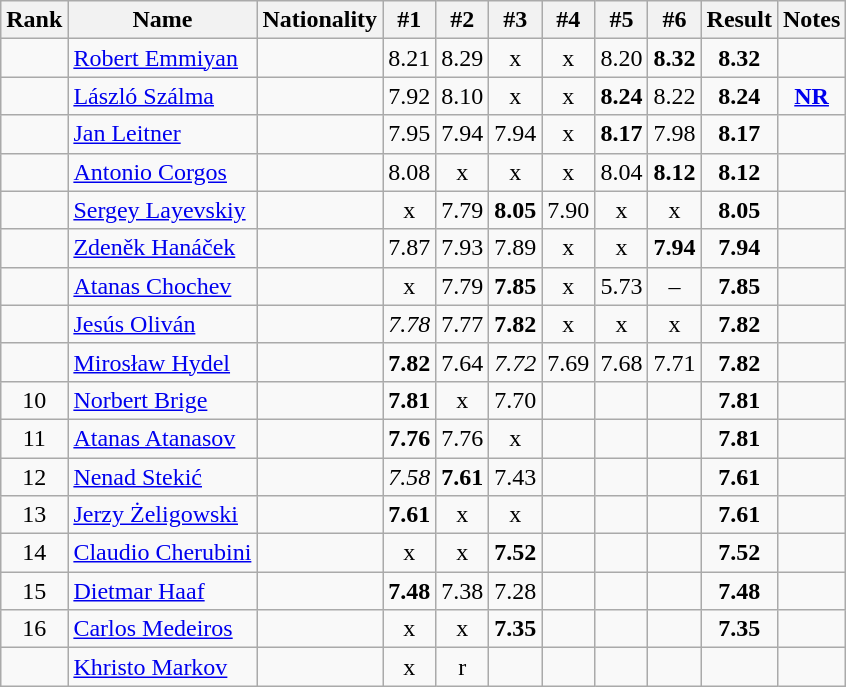<table class="wikitable sortable" style="text-align:center">
<tr>
<th>Rank</th>
<th>Name</th>
<th>Nationality</th>
<th>#1</th>
<th>#2</th>
<th>#3</th>
<th>#4</th>
<th>#5</th>
<th>#6</th>
<th>Result</th>
<th>Notes</th>
</tr>
<tr>
<td></td>
<td align="left"><a href='#'>Robert Emmiyan</a></td>
<td align=left></td>
<td>8.21</td>
<td>8.29</td>
<td>x</td>
<td>x</td>
<td>8.20</td>
<td><strong>8.32</strong></td>
<td><strong>8.32</strong></td>
<td></td>
</tr>
<tr>
<td></td>
<td align="left"><a href='#'>László Szálma</a></td>
<td align=left></td>
<td>7.92</td>
<td>8.10</td>
<td>x</td>
<td>x</td>
<td><strong>8.24</strong></td>
<td>8.22</td>
<td><strong>8.24</strong></td>
<td><strong><a href='#'>NR</a></strong></td>
</tr>
<tr>
<td></td>
<td align="left"><a href='#'>Jan Leitner</a></td>
<td align=left></td>
<td>7.95</td>
<td>7.94</td>
<td>7.94</td>
<td>x</td>
<td><strong>8.17</strong></td>
<td>7.98</td>
<td><strong>8.17</strong></td>
<td></td>
</tr>
<tr>
<td></td>
<td align="left"><a href='#'>Antonio Corgos</a></td>
<td align=left></td>
<td>8.08</td>
<td>x</td>
<td>x</td>
<td>x</td>
<td>8.04</td>
<td><strong>8.12</strong></td>
<td><strong>8.12</strong></td>
<td></td>
</tr>
<tr>
<td></td>
<td align="left"><a href='#'>Sergey Layevskiy</a></td>
<td align=left></td>
<td>x</td>
<td>7.79</td>
<td><strong>8.05</strong></td>
<td>7.90</td>
<td>x</td>
<td>x</td>
<td><strong>8.05</strong></td>
<td></td>
</tr>
<tr>
<td></td>
<td align="left"><a href='#'>Zdeněk Hanáček</a></td>
<td align=left></td>
<td>7.87</td>
<td>7.93</td>
<td>7.89</td>
<td>x</td>
<td>x</td>
<td><strong>7.94</strong></td>
<td><strong>7.94</strong></td>
<td></td>
</tr>
<tr>
<td></td>
<td align="left"><a href='#'>Atanas Chochev</a></td>
<td align=left></td>
<td>x</td>
<td>7.79</td>
<td><strong>7.85</strong></td>
<td>x</td>
<td>5.73</td>
<td>–</td>
<td><strong>7.85</strong></td>
<td></td>
</tr>
<tr>
<td></td>
<td align="left"><a href='#'>Jesús Oliván</a></td>
<td align=left></td>
<td><em>7.78</em></td>
<td>7.77</td>
<td><strong>7.82</strong></td>
<td>x</td>
<td>x</td>
<td>x</td>
<td><strong>7.82</strong></td>
<td></td>
</tr>
<tr>
<td></td>
<td align="left"><a href='#'>Mirosław Hydel</a></td>
<td align=left></td>
<td><strong>7.82</strong></td>
<td>7.64</td>
<td><em>7.72</em></td>
<td>7.69</td>
<td>7.68</td>
<td>7.71</td>
<td><strong>7.82</strong></td>
<td></td>
</tr>
<tr>
<td>10</td>
<td align="left"><a href='#'>Norbert Brige</a></td>
<td align=left></td>
<td><strong>7.81</strong></td>
<td>x</td>
<td>7.70</td>
<td></td>
<td></td>
<td></td>
<td><strong>7.81</strong></td>
<td></td>
</tr>
<tr>
<td>11</td>
<td align="left"><a href='#'>Atanas Atanasov</a></td>
<td align=left></td>
<td><strong>7.76</strong></td>
<td>7.76</td>
<td>x</td>
<td></td>
<td></td>
<td></td>
<td><strong>7.81</strong></td>
<td></td>
</tr>
<tr>
<td>12</td>
<td align="left"><a href='#'>Nenad Stekić</a></td>
<td align=left></td>
<td><em>7.58</em></td>
<td><strong>7.61</strong></td>
<td>7.43</td>
<td></td>
<td></td>
<td></td>
<td><strong>7.61</strong></td>
<td></td>
</tr>
<tr>
<td>13</td>
<td align="left"><a href='#'>Jerzy Żeligowski</a></td>
<td align=left></td>
<td><strong>7.61</strong></td>
<td>x</td>
<td>x</td>
<td></td>
<td></td>
<td></td>
<td><strong>7.61</strong></td>
<td></td>
</tr>
<tr>
<td>14</td>
<td align="left"><a href='#'>Claudio Cherubini</a></td>
<td align=left></td>
<td>x</td>
<td>x</td>
<td><strong>7.52</strong></td>
<td></td>
<td></td>
<td></td>
<td><strong>7.52</strong></td>
<td></td>
</tr>
<tr>
<td>15</td>
<td align="left"><a href='#'>Dietmar Haaf</a></td>
<td align=left></td>
<td><strong>7.48</strong></td>
<td>7.38</td>
<td>7.28</td>
<td></td>
<td></td>
<td></td>
<td><strong>7.48</strong></td>
<td></td>
</tr>
<tr>
<td>16</td>
<td align="left"><a href='#'>Carlos Medeiros</a></td>
<td align=left></td>
<td>x</td>
<td>x</td>
<td><strong>7.35</strong></td>
<td></td>
<td></td>
<td></td>
<td><strong>7.35</strong></td>
<td></td>
</tr>
<tr>
<td></td>
<td align="left"><a href='#'>Khristo Markov</a></td>
<td align=left></td>
<td>x</td>
<td>r</td>
<td></td>
<td></td>
<td></td>
<td></td>
<td><strong></strong></td>
<td></td>
</tr>
</table>
